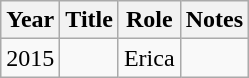<table class="wikitable sortable">
<tr>
<th>Year</th>
<th>Title</th>
<th>Role</th>
<th>Notes</th>
</tr>
<tr>
<td>2015</td>
<td></td>
<td>Erica</td>
<td></td>
</tr>
</table>
